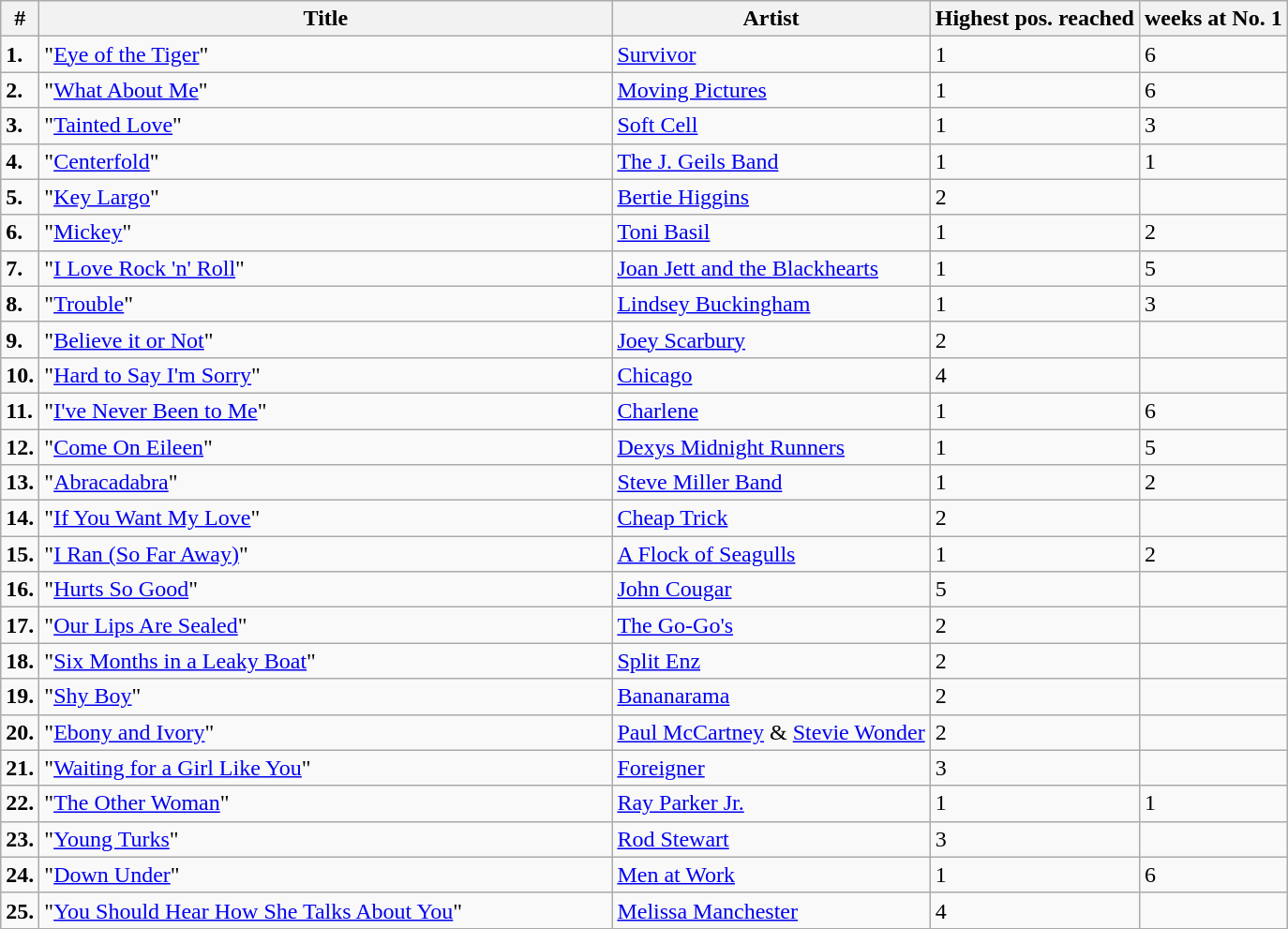<table class="wikitable sortable">
<tr>
<th>#</th>
<th width="400">Title</th>
<th>Artist</th>
<th>Highest pos. reached</th>
<th>weeks at No. 1</th>
</tr>
<tr>
<td><strong>1.</strong></td>
<td>"<a href='#'>Eye of the Tiger</a>"</td>
<td><a href='#'>Survivor</a></td>
<td>1</td>
<td>6</td>
</tr>
<tr>
<td><strong>2.</strong></td>
<td>"<a href='#'>What About Me</a>"</td>
<td><a href='#'>Moving Pictures</a></td>
<td>1</td>
<td>6</td>
</tr>
<tr>
<td><strong>3.</strong></td>
<td>"<a href='#'>Tainted Love</a>"</td>
<td><a href='#'>Soft Cell</a></td>
<td>1</td>
<td>3</td>
</tr>
<tr>
<td><strong>4.</strong></td>
<td>"<a href='#'>Centerfold</a>"</td>
<td><a href='#'>The J. Geils Band</a></td>
<td>1</td>
<td>1</td>
</tr>
<tr>
<td><strong>5.</strong></td>
<td>"<a href='#'>Key Largo</a>"</td>
<td><a href='#'>Bertie Higgins</a></td>
<td>2</td>
<td></td>
</tr>
<tr>
<td><strong>6.</strong></td>
<td>"<a href='#'>Mickey</a>"</td>
<td><a href='#'>Toni Basil</a></td>
<td>1</td>
<td>2</td>
</tr>
<tr>
<td><strong>7.</strong></td>
<td>"<a href='#'>I Love Rock 'n' Roll</a>"</td>
<td><a href='#'>Joan Jett and the Blackhearts</a></td>
<td>1</td>
<td>5</td>
</tr>
<tr>
<td><strong>8.</strong></td>
<td>"<a href='#'>Trouble</a>"</td>
<td><a href='#'>Lindsey Buckingham</a></td>
<td>1</td>
<td>3</td>
</tr>
<tr>
<td><strong>9.</strong></td>
<td>"<a href='#'>Believe it or Not</a>"</td>
<td><a href='#'>Joey Scarbury</a></td>
<td>2</td>
<td></td>
</tr>
<tr>
<td><strong>10.</strong></td>
<td>"<a href='#'>Hard to Say I'm Sorry</a>"</td>
<td><a href='#'>Chicago</a></td>
<td>4</td>
<td></td>
</tr>
<tr>
<td><strong>11.</strong></td>
<td>"<a href='#'>I've Never Been to Me</a>"</td>
<td><a href='#'>Charlene</a></td>
<td>1</td>
<td>6</td>
</tr>
<tr>
<td><strong>12.</strong></td>
<td>"<a href='#'>Come On Eileen</a>"</td>
<td><a href='#'>Dexys Midnight Runners</a></td>
<td>1</td>
<td>5</td>
</tr>
<tr>
<td><strong>13.</strong></td>
<td>"<a href='#'>Abracadabra</a>"</td>
<td><a href='#'>Steve Miller Band</a></td>
<td>1</td>
<td>2</td>
</tr>
<tr>
<td><strong>14.</strong></td>
<td>"<a href='#'>If You Want My Love</a>"</td>
<td><a href='#'>Cheap Trick</a></td>
<td>2</td>
<td></td>
</tr>
<tr>
<td><strong>15.</strong></td>
<td>"<a href='#'>I Ran (So Far Away)</a>"</td>
<td><a href='#'>A Flock of Seagulls</a></td>
<td>1</td>
<td>2</td>
</tr>
<tr>
<td><strong>16.</strong></td>
<td>"<a href='#'>Hurts So Good</a>"</td>
<td><a href='#'>John Cougar</a></td>
<td>5</td>
<td></td>
</tr>
<tr>
<td><strong>17.</strong></td>
<td>"<a href='#'>Our Lips Are Sealed</a>"</td>
<td><a href='#'>The Go-Go's</a></td>
<td>2</td>
<td></td>
</tr>
<tr>
<td><strong>18.</strong></td>
<td>"<a href='#'>Six Months in a Leaky Boat</a>"</td>
<td><a href='#'>Split Enz</a></td>
<td>2</td>
<td></td>
</tr>
<tr>
<td><strong>19.</strong></td>
<td>"<a href='#'>Shy Boy</a>"</td>
<td><a href='#'>Bananarama</a></td>
<td>2</td>
<td></td>
</tr>
<tr>
<td><strong>20.</strong></td>
<td>"<a href='#'>Ebony and Ivory</a>"</td>
<td><a href='#'>Paul McCartney</a> & <a href='#'>Stevie Wonder</a></td>
<td>2</td>
<td></td>
</tr>
<tr>
<td><strong>21.</strong></td>
<td>"<a href='#'>Waiting for a Girl Like You</a>"</td>
<td><a href='#'>Foreigner</a></td>
<td>3</td>
<td></td>
</tr>
<tr>
<td><strong>22.</strong></td>
<td>"<a href='#'>The Other Woman</a>"</td>
<td><a href='#'>Ray Parker Jr.</a></td>
<td>1</td>
<td>1</td>
</tr>
<tr>
<td><strong>23.</strong></td>
<td>"<a href='#'>Young Turks</a>"</td>
<td><a href='#'>Rod Stewart</a></td>
<td>3</td>
<td></td>
</tr>
<tr>
<td><strong>24.</strong></td>
<td>"<a href='#'>Down Under</a>"</td>
<td><a href='#'>Men at Work</a></td>
<td>1</td>
<td>6</td>
</tr>
<tr>
<td><strong>25.</strong></td>
<td>"<a href='#'>You Should Hear How She Talks About You</a>"</td>
<td><a href='#'>Melissa Manchester</a></td>
<td>4</td>
<td></td>
</tr>
</table>
